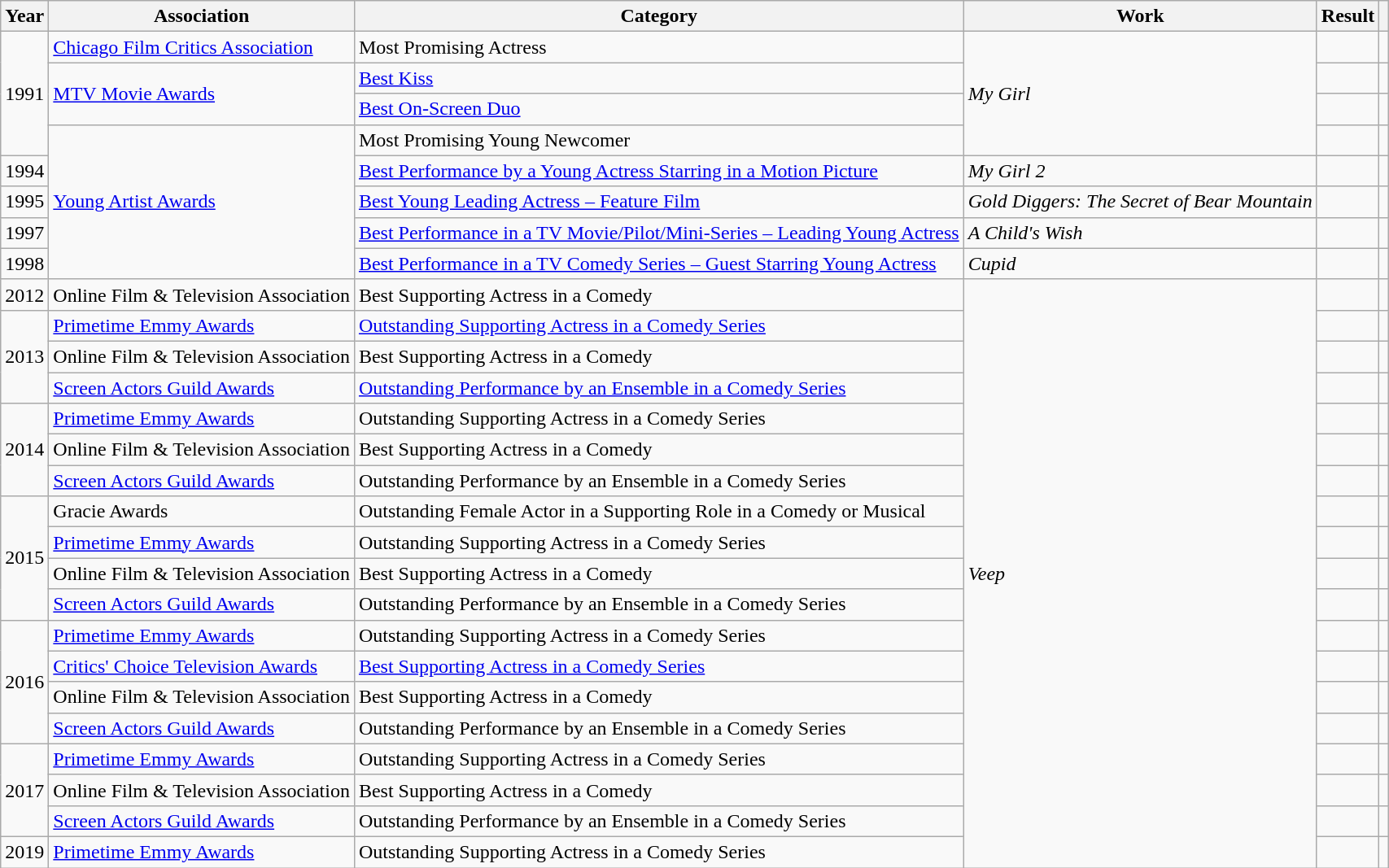<table class="wikitable">
<tr>
<th>Year</th>
<th>Association</th>
<th>Category</th>
<th>Work</th>
<th>Result</th>
<th></th>
</tr>
<tr>
<td rowspan=4>1991</td>
<td><a href='#'>Chicago Film Critics Association</a></td>
<td>Most Promising Actress</td>
<td rowspan=4><em>My Girl</em></td>
<td></td>
<td></td>
</tr>
<tr>
<td rowspan=2><a href='#'>MTV Movie Awards</a></td>
<td><a href='#'>Best Kiss</a> </td>
<td></td>
<td></td>
</tr>
<tr>
<td><a href='#'>Best On-Screen Duo</a> </td>
<td></td>
<td></td>
</tr>
<tr>
<td rowspan=5><a href='#'>Young Artist Awards</a></td>
<td>Most Promising Young Newcomer</td>
<td></td>
<td></td>
</tr>
<tr>
<td>1994</td>
<td><a href='#'>Best Performance by a Young Actress Starring in a Motion Picture</a></td>
<td><em>My Girl 2</em></td>
<td></td>
<td></td>
</tr>
<tr>
<td>1995</td>
<td><a href='#'>Best Young Leading Actress – Feature Film</a></td>
<td><em>Gold Diggers: The Secret of Bear Mountain</em></td>
<td></td>
<td></td>
</tr>
<tr>
<td>1997</td>
<td><a href='#'>Best Performance in a TV Movie/Pilot/Mini-Series – Leading Young Actress</a></td>
<td><em>A Child's Wish</em></td>
<td></td>
<td></td>
</tr>
<tr>
<td>1998</td>
<td><a href='#'>Best Performance in a TV Comedy Series – Guest Starring Young Actress</a></td>
<td><em>Cupid</em></td>
<td></td>
<td></td>
</tr>
<tr>
<td>2012</td>
<td>Online Film & Television Association</td>
<td>Best Supporting Actress in a Comedy</td>
<td rowspan=19><em>Veep</em></td>
<td></td>
<td></td>
</tr>
<tr>
<td rowspan=3>2013</td>
<td><a href='#'>Primetime Emmy Awards</a></td>
<td><a href='#'>Outstanding Supporting Actress in a Comedy Series</a></td>
<td></td>
<td></td>
</tr>
<tr>
<td>Online Film & Television Association</td>
<td>Best Supporting Actress in a Comedy</td>
<td></td>
<td></td>
</tr>
<tr>
<td><a href='#'>Screen Actors Guild Awards</a></td>
<td><a href='#'>Outstanding Performance by an Ensemble in a Comedy Series</a></td>
<td></td>
<td></td>
</tr>
<tr>
<td rowspan=3>2014</td>
<td><a href='#'>Primetime Emmy Awards</a></td>
<td>Outstanding Supporting Actress in a Comedy Series</td>
<td></td>
<td></td>
</tr>
<tr>
<td>Online Film & Television Association</td>
<td>Best Supporting Actress in a Comedy</td>
<td></td>
<td></td>
</tr>
<tr>
<td><a href='#'>Screen Actors Guild Awards</a></td>
<td>Outstanding Performance by an Ensemble in a Comedy Series</td>
<td></td>
<td></td>
</tr>
<tr>
<td rowspan=4>2015</td>
<td>Gracie Awards</td>
<td>Outstanding Female Actor in a Supporting Role in a Comedy or Musical</td>
<td></td>
<td></td>
</tr>
<tr>
<td><a href='#'>Primetime Emmy Awards</a></td>
<td>Outstanding Supporting Actress in a Comedy Series</td>
<td></td>
<td></td>
</tr>
<tr>
<td>Online Film & Television Association</td>
<td>Best Supporting Actress in a Comedy</td>
<td></td>
<td></td>
</tr>
<tr>
<td><a href='#'>Screen Actors Guild Awards</a></td>
<td>Outstanding Performance by an Ensemble in a Comedy Series</td>
<td></td>
<td></td>
</tr>
<tr>
<td rowspan=4>2016</td>
<td><a href='#'>Primetime Emmy Awards</a></td>
<td>Outstanding Supporting Actress in a Comedy Series</td>
<td></td>
<td></td>
</tr>
<tr>
<td><a href='#'>Critics' Choice Television Awards</a></td>
<td><a href='#'>Best Supporting Actress in a Comedy Series</a></td>
<td></td>
<td></td>
</tr>
<tr>
<td>Online Film & Television Association</td>
<td>Best Supporting Actress in a Comedy</td>
<td></td>
<td></td>
</tr>
<tr>
<td><a href='#'>Screen Actors Guild Awards</a></td>
<td>Outstanding Performance by an Ensemble in a Comedy Series</td>
<td></td>
<td></td>
</tr>
<tr>
<td rowspan=3>2017</td>
<td><a href='#'>Primetime Emmy Awards</a></td>
<td>Outstanding Supporting Actress in a Comedy Series</td>
<td></td>
<td></td>
</tr>
<tr>
<td>Online Film & Television Association</td>
<td>Best Supporting Actress in a Comedy</td>
<td></td>
<td></td>
</tr>
<tr>
<td><a href='#'>Screen Actors Guild Awards</a></td>
<td>Outstanding Performance by an Ensemble in a Comedy Series</td>
<td></td>
<td></td>
</tr>
<tr>
<td>2019</td>
<td><a href='#'>Primetime Emmy Awards</a></td>
<td>Outstanding Supporting Actress in a Comedy Series</td>
<td></td>
<td></td>
</tr>
</table>
